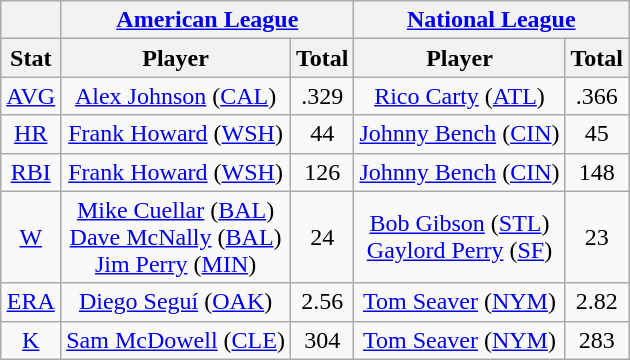<table class="wikitable" style="text-align:center;">
<tr>
<th></th>
<th colspan="2"><a href='#'>American League</a></th>
<th colspan="2"><a href='#'>National League</a></th>
</tr>
<tr>
<th>Stat</th>
<th>Player</th>
<th>Total</th>
<th>Player</th>
<th>Total</th>
</tr>
<tr>
<td><a href='#'>AVG</a></td>
<td><a href='#'>Alex Johnson</a> (<a href='#'>CAL</a>)</td>
<td>.329</td>
<td><a href='#'>Rico Carty</a> (<a href='#'>ATL</a>)</td>
<td>.366</td>
</tr>
<tr>
<td><a href='#'>HR</a></td>
<td><a href='#'>Frank Howard</a> (<a href='#'>WSH</a>)</td>
<td>44</td>
<td><a href='#'>Johnny Bench</a> (<a href='#'>CIN</a>)</td>
<td>45</td>
</tr>
<tr>
<td><a href='#'>RBI</a></td>
<td><a href='#'>Frank Howard</a> (<a href='#'>WSH</a>)</td>
<td>126</td>
<td><a href='#'>Johnny Bench</a> (<a href='#'>CIN</a>)</td>
<td>148</td>
</tr>
<tr>
<td><a href='#'>W</a></td>
<td><a href='#'>Mike Cuellar</a> (<a href='#'>BAL</a>)<br><a href='#'>Dave McNally</a> (<a href='#'>BAL</a>)<br><a href='#'>Jim Perry</a> (<a href='#'>MIN</a>)</td>
<td>24</td>
<td><a href='#'>Bob Gibson</a> (<a href='#'>STL</a>)<br><a href='#'>Gaylord Perry</a> (<a href='#'>SF</a>)</td>
<td>23</td>
</tr>
<tr>
<td><a href='#'>ERA</a></td>
<td><a href='#'>Diego Seguí</a> (<a href='#'>OAK</a>)</td>
<td>2.56</td>
<td><a href='#'>Tom Seaver</a> (<a href='#'>NYM</a>)</td>
<td>2.82</td>
</tr>
<tr>
<td><a href='#'>K</a></td>
<td><a href='#'>Sam McDowell</a> (<a href='#'>CLE</a>)</td>
<td>304</td>
<td><a href='#'>Tom Seaver</a> (<a href='#'>NYM</a>)</td>
<td>283</td>
</tr>
</table>
